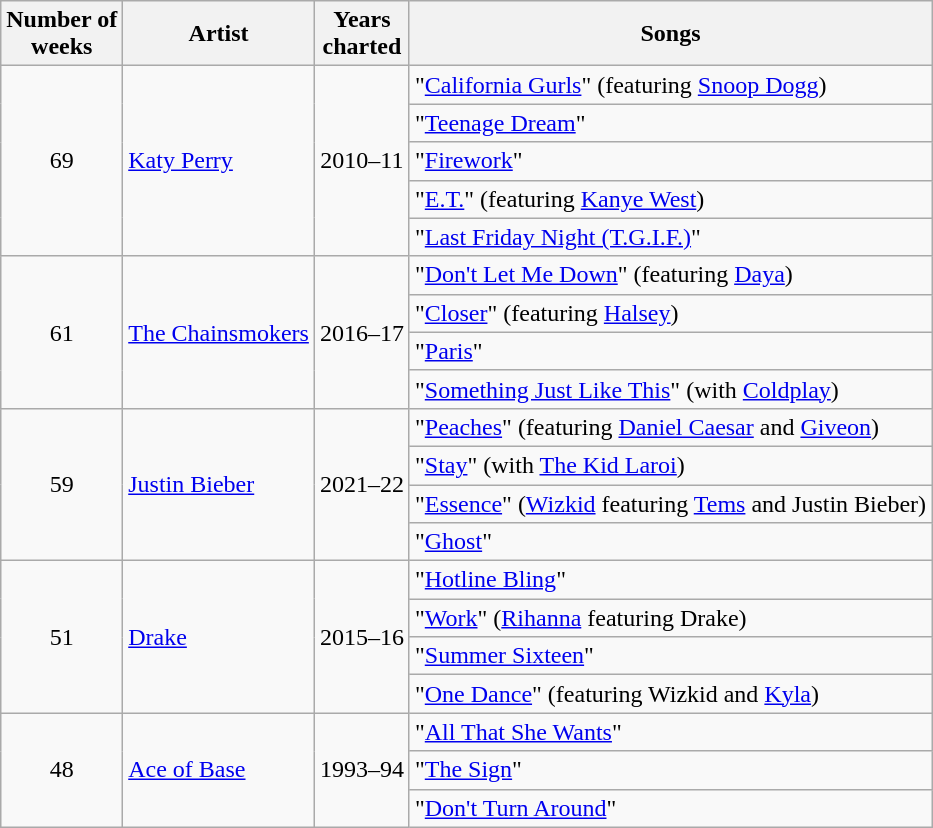<table class="wikitable">
<tr>
<th>Number of <br> weeks</th>
<th>Artist</th>
<th>Years <br> charted</th>
<th>Songs</th>
</tr>
<tr>
<td rowspan=5 style="text-align:center;">69</td>
<td rowspan=5><a href='#'>Katy Perry</a></td>
<td rowspan=5 style="text-align:center;">2010–11</td>
<td>"<a href='#'>California Gurls</a>" (featuring <a href='#'>Snoop Dogg</a>)</td>
</tr>
<tr>
<td>"<a href='#'>Teenage Dream</a>"</td>
</tr>
<tr>
<td>"<a href='#'>Firework</a>"</td>
</tr>
<tr>
<td>"<a href='#'>E.T.</a>" (featuring <a href='#'>Kanye West</a>)</td>
</tr>
<tr>
<td>"<a href='#'>Last Friday Night (T.G.I.F.)</a>"</td>
</tr>
<tr>
<td rowspan=4 style="text-align:center;">61</td>
<td rowspan=4><a href='#'>The Chainsmokers</a></td>
<td rowspan=4 style="text-align:center;">2016–17</td>
<td>"<a href='#'>Don't Let Me Down</a>" (featuring <a href='#'>Daya</a>)</td>
</tr>
<tr>
<td>"<a href='#'>Closer</a>" (featuring <a href='#'>Halsey</a>)</td>
</tr>
<tr>
<td>"<a href='#'>Paris</a>"</td>
</tr>
<tr>
<td>"<a href='#'>Something Just Like This</a>" (with <a href='#'>Coldplay</a>)</td>
</tr>
<tr>
<td rowspan=4 style="text-align:center;">59</td>
<td rowspan=4><a href='#'>Justin Bieber</a></td>
<td rowspan=4 style="text-align:center;">2021–22</td>
<td>"<a href='#'>Peaches</a>" (featuring <a href='#'>Daniel Caesar</a> and <a href='#'>Giveon</a>)</td>
</tr>
<tr>
<td>"<a href='#'>Stay</a>" (with <a href='#'>The Kid Laroi</a>)</td>
</tr>
<tr>
<td>"<a href='#'>Essence</a>" (<a href='#'>Wizkid</a> featuring <a href='#'>Tems</a> and Justin Bieber)</td>
</tr>
<tr>
<td>"<a href='#'>Ghost</a>"</td>
</tr>
<tr>
<td rowspan=4 style="text-align:center;">51</td>
<td rowspan=4><a href='#'>Drake</a></td>
<td rowspan=4 style="text-align:center;">2015–16</td>
<td>"<a href='#'>Hotline Bling</a>"</td>
</tr>
<tr>
<td>"<a href='#'>Work</a>" (<a href='#'>Rihanna</a> featuring Drake)</td>
</tr>
<tr>
<td>"<a href='#'>Summer Sixteen</a>"</td>
</tr>
<tr>
<td>"<a href='#'>One Dance</a>" (featuring Wizkid and <a href='#'>Kyla</a>)</td>
</tr>
<tr>
<td rowspan=3 style="text-align:center;">48</td>
<td rowspan=3><a href='#'>Ace of Base</a></td>
<td rowspan=3 style="text-align:center;">1993–94</td>
<td>"<a href='#'>All That She Wants</a>"</td>
</tr>
<tr>
<td>"<a href='#'>The Sign</a>"</td>
</tr>
<tr>
<td>"<a href='#'>Don't Turn Around</a>"</td>
</tr>
</table>
